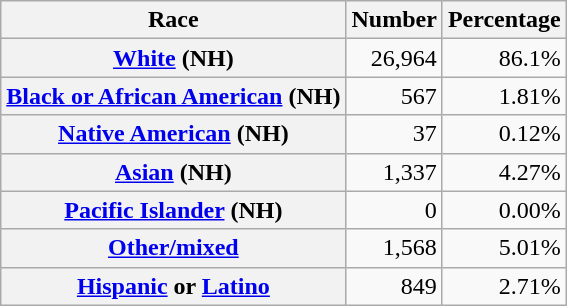<table class="wikitable" style="text-align:right">
<tr>
<th scope="col">Race</th>
<th scope="col">Number</th>
<th scope="col">Percentage</th>
</tr>
<tr>
<th scope="row"><a href='#'>White</a> (NH)</th>
<td>26,964</td>
<td>86.1%</td>
</tr>
<tr>
<th scope="row"><a href='#'>Black or African American</a> (NH)</th>
<td>567</td>
<td>1.81%</td>
</tr>
<tr>
<th scope="row"><a href='#'>Native American</a> (NH)</th>
<td>37</td>
<td>0.12%</td>
</tr>
<tr>
<th scope="row"><a href='#'>Asian</a> (NH)</th>
<td>1,337</td>
<td>4.27%</td>
</tr>
<tr>
<th scope="row"><a href='#'>Pacific Islander</a> (NH)</th>
<td>0</td>
<td>0.00%</td>
</tr>
<tr>
<th scope="row"><a href='#'>Other/mixed</a></th>
<td>1,568</td>
<td>5.01%</td>
</tr>
<tr>
<th scope="row"><a href='#'>Hispanic</a> or <a href='#'>Latino</a></th>
<td>849</td>
<td>2.71%</td>
</tr>
</table>
